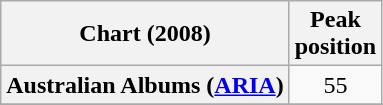<table class="wikitable sortable plainrowheaders" style="text-align:center;">
<tr>
<th>Chart (2008)</th>
<th>Peak <br> position</th>
</tr>
<tr>
<th scope="row">Australian Albums (<a href='#'>ARIA</a>)</th>
<td>55</td>
</tr>
<tr>
</tr>
<tr>
</tr>
<tr>
</tr>
<tr>
</tr>
<tr>
</tr>
<tr>
</tr>
<tr>
</tr>
<tr>
</tr>
<tr>
</tr>
<tr>
</tr>
<tr>
</tr>
</table>
